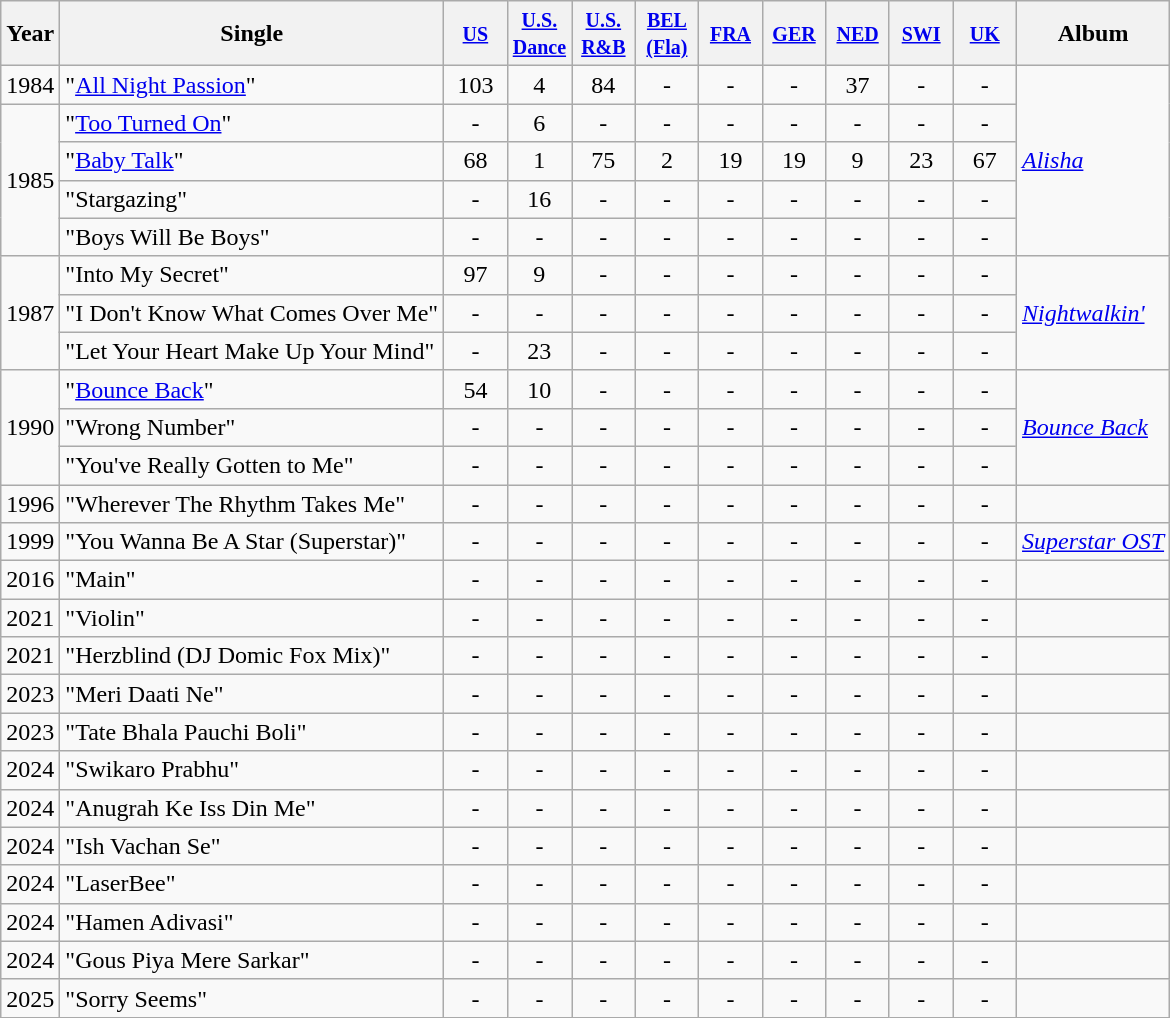<table class="wikitable">
<tr>
<th>Year</th>
<th>Single</th>
<th width="35"><small><a href='#'>US</a><br></small></th>
<th width="35"><small><a href='#'>U.S.<br>Dance</a><br></small></th>
<th width="35"><small><a href='#'>U.S.<br>R&B</a><br></small></th>
<th width="35"><small><a href='#'>BEL<br>(Fla)</a><br></small></th>
<th width="35"><small><a href='#'>FRA</a><br></small></th>
<th width="35"><small><a href='#'>GER</a><br></small></th>
<th width="35"><small><a href='#'>NED</a><br></small></th>
<th width="35"><small><a href='#'>SWI</a><br></small></th>
<th width="35"><small><a href='#'>UK</a><br></small></th>
<th>Album</th>
</tr>
<tr>
<td>1984</td>
<td>"<a href='#'>All Night Passion</a>"</td>
<td align="center">103</td>
<td align="center">4</td>
<td align="center">84</td>
<td align="center">-</td>
<td align="center">-</td>
<td align="center">-</td>
<td align="center">37</td>
<td align="center">-</td>
<td align="center">-</td>
<td rowspan="5"><em><a href='#'>Alisha</a></em></td>
</tr>
<tr>
<td rowspan="4">1985</td>
<td>"<a href='#'>Too Turned On</a>"</td>
<td align="center">-</td>
<td align="center">6</td>
<td align="center">-</td>
<td align="center">-</td>
<td align="center">-</td>
<td align="center">-</td>
<td align="center">-</td>
<td align="center">-</td>
<td align="center">-</td>
</tr>
<tr>
<td>"<a href='#'>Baby Talk</a>"</td>
<td align="center">68</td>
<td align="center">1</td>
<td align="center">75</td>
<td align="center">2</td>
<td align="center">19</td>
<td align="center">19</td>
<td align="center">9</td>
<td align="center">23</td>
<td align="center">67</td>
</tr>
<tr>
<td>"Stargazing"</td>
<td align="center">-</td>
<td align="center">16</td>
<td align="center">-</td>
<td align="center">-</td>
<td align="center">-</td>
<td align="center">-</td>
<td align="center">-</td>
<td align="center">-</td>
<td align="center">-</td>
</tr>
<tr>
<td>"Boys Will Be Boys"</td>
<td align="center">-</td>
<td align="center">-</td>
<td align="center">-</td>
<td align="center">-</td>
<td align="center">-</td>
<td align="center">-</td>
<td align="center">-</td>
<td align="center">-</td>
<td align="center">-</td>
</tr>
<tr>
<td rowspan="3">1987</td>
<td>"Into My Secret"</td>
<td align="center">97</td>
<td align="center">9</td>
<td align="center">-</td>
<td align="center">-</td>
<td align="center">-</td>
<td align="center">-</td>
<td align="center">-</td>
<td align="center">-</td>
<td align="center">-</td>
<td rowspan="3"><em><a href='#'>Nightwalkin'</a> </em></td>
</tr>
<tr>
<td>"I Don't Know What Comes Over Me"</td>
<td align="center">-</td>
<td align="center">-</td>
<td align="center">-</td>
<td align="center">-</td>
<td align="center">-</td>
<td align="center">-</td>
<td align="center">-</td>
<td align="center">-</td>
<td align="center">-</td>
</tr>
<tr>
<td>"Let Your Heart Make Up Your Mind"</td>
<td align="center">-</td>
<td align="center">23</td>
<td align="center">-</td>
<td align="center">-</td>
<td align="center">-</td>
<td align="center">-</td>
<td align="center">-</td>
<td align="center">-</td>
<td align="center">-</td>
</tr>
<tr>
<td rowspan="3">1990</td>
<td>"<a href='#'>Bounce Back</a>"</td>
<td align="center">54</td>
<td align="center">10</td>
<td align="center">-</td>
<td align="center">-</td>
<td align="center">-</td>
<td align="center">-</td>
<td align="center">-</td>
<td align="center">-</td>
<td align="center">-</td>
<td rowspan="3"><em><a href='#'>Bounce Back</a></em></td>
</tr>
<tr>
<td>"Wrong Number"</td>
<td align="center">-</td>
<td align="center">-</td>
<td align="center">-</td>
<td align="center">-</td>
<td align="center">-</td>
<td align="center">-</td>
<td align="center">-</td>
<td align="center">-</td>
<td align="center">-</td>
</tr>
<tr>
<td>"You've Really Gotten to Me"</td>
<td align="center">-</td>
<td align="center">-</td>
<td align="center">-</td>
<td align="center">-</td>
<td align="center">-</td>
<td align="center">-</td>
<td align="center">-</td>
<td align="center">-</td>
<td align="center">-</td>
</tr>
<tr>
<td>1996</td>
<td>"Wherever The Rhythm Takes Me"</td>
<td align="center">-</td>
<td align="center">-</td>
<td align="center">-</td>
<td align="center">-</td>
<td align="center">-</td>
<td align="center">-</td>
<td align="center">-</td>
<td align="center">-</td>
<td align="center">-</td>
<td></td>
</tr>
<tr>
<td>1999</td>
<td>"You Wanna Be A Star (Superstar)"</td>
<td align="center">-</td>
<td align="center">-</td>
<td align="center">-</td>
<td align="center">-</td>
<td align="center">-</td>
<td align="center">-</td>
<td align="center">-</td>
<td align="center">-</td>
<td align="center">-</td>
<td><em><a href='#'>Superstar OST</a></em></td>
</tr>
<tr>
<td>2016</td>
<td>"Main"</td>
<td align="center">-</td>
<td align="center">-</td>
<td align="center">-</td>
<td align="center">-</td>
<td align="center">-</td>
<td align="center">-</td>
<td align="center">-</td>
<td align="center">-</td>
<td align="center">-</td>
<td></td>
</tr>
<tr>
<td>2021</td>
<td>"Violin"</td>
<td align="center">-</td>
<td align="center">-</td>
<td align="center">-</td>
<td align="center">-</td>
<td align="center">-</td>
<td align="center">-</td>
<td align="center">-</td>
<td align="center">-</td>
<td align="center">-</td>
<td></td>
</tr>
<tr>
<td>2021</td>
<td>"Herzblind (DJ Domic Fox Mix)"</td>
<td align="center">-</td>
<td align="center">-</td>
<td align="center">-</td>
<td align="center">-</td>
<td align="center">-</td>
<td align="center">-</td>
<td align="center">-</td>
<td align="center">-</td>
<td align="center">-</td>
<td></td>
</tr>
<tr>
<td>2023</td>
<td>"Meri Daati Ne"</td>
<td align="center">-</td>
<td align="center">-</td>
<td align="center">-</td>
<td align="center">-</td>
<td align="center">-</td>
<td align="center">-</td>
<td align="center">-</td>
<td align="center">-</td>
<td align="center">-</td>
<td></td>
</tr>
<tr>
<td>2023</td>
<td>"Tate Bhala Pauchi Boli"</td>
<td align="center">-</td>
<td align="center">-</td>
<td align="center">-</td>
<td align="center">-</td>
<td align="center">-</td>
<td align="center">-</td>
<td align="center">-</td>
<td align="center">-</td>
<td align="center">-</td>
<td></td>
</tr>
<tr>
<td>2024</td>
<td>"Swikaro Prabhu"</td>
<td align="center">-</td>
<td align="center">-</td>
<td align="center">-</td>
<td align="center">-</td>
<td align="center">-</td>
<td align="center">-</td>
<td align="center">-</td>
<td align="center">-</td>
<td align="center">-</td>
<td></td>
</tr>
<tr>
<td>2024</td>
<td>"Anugrah Ke Iss Din Me"</td>
<td align="center">-</td>
<td align="center">-</td>
<td align="center">-</td>
<td align="center">-</td>
<td align="center">-</td>
<td align="center">-</td>
<td align="center">-</td>
<td align="center">-</td>
<td align="center">-</td>
<td></td>
</tr>
<tr>
<td>2024</td>
<td>"Ish Vachan Se"</td>
<td align="center">-</td>
<td align="center">-</td>
<td align="center">-</td>
<td align="center">-</td>
<td align="center">-</td>
<td align="center">-</td>
<td align="center">-</td>
<td align="center">-</td>
<td align="center">-</td>
<td></td>
</tr>
<tr>
<td>2024</td>
<td>"LaserBee"</td>
<td align="center">-</td>
<td align="center">-</td>
<td align="center">-</td>
<td align="center">-</td>
<td align="center">-</td>
<td align="center">-</td>
<td align="center">-</td>
<td align="center">-</td>
<td align="center">-</td>
<td></td>
</tr>
<tr>
<td>2024</td>
<td>"Hamen Adivasi"</td>
<td align="center">-</td>
<td align="center">-</td>
<td align="center">-</td>
<td align="center">-</td>
<td align="center">-</td>
<td align="center">-</td>
<td align="center">-</td>
<td align="center">-</td>
<td align="center">-</td>
<td></td>
</tr>
<tr>
<td>2024</td>
<td>"Gous Piya Mere Sarkar"</td>
<td align="center">-</td>
<td align="center">-</td>
<td align="center">-</td>
<td align="center">-</td>
<td align="center">-</td>
<td align="center">-</td>
<td align="center">-</td>
<td align="center">-</td>
<td align="center">-</td>
<td></td>
</tr>
<tr>
<td>2025</td>
<td>"Sorry Seems"</td>
<td align="center">-</td>
<td align="center">-</td>
<td align="center">-</td>
<td align="center">-</td>
<td align="center">-</td>
<td align="center">-</td>
<td align="center">-</td>
<td align="center">-</td>
<td align="center">-</td>
<td></td>
</tr>
</table>
